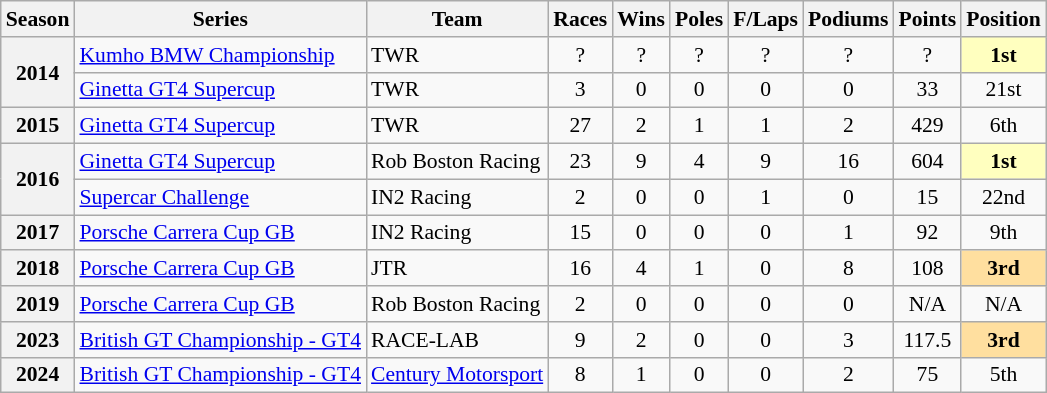<table class="wikitable" style="font-size: 90%; text-align:center">
<tr>
<th>Season</th>
<th>Series</th>
<th>Team</th>
<th>Races</th>
<th>Wins</th>
<th>Poles</th>
<th>F/Laps</th>
<th>Podiums</th>
<th>Points</th>
<th>Position</th>
</tr>
<tr>
<th rowspan=2>2014</th>
<td align=left><a href='#'>Kumho BMW Championship</a></td>
<td align=left>TWR</td>
<td>?</td>
<td>?</td>
<td>?</td>
<td>?</td>
<td>?</td>
<td>?</td>
<th style="background: #ffffbf">1st</th>
</tr>
<tr>
<td align=left><a href='#'>Ginetta GT4 Supercup</a></td>
<td align="left">TWR</td>
<td>3</td>
<td>0</td>
<td>0</td>
<td>0</td>
<td>0</td>
<td>33</td>
<td>21st</td>
</tr>
<tr>
<th>2015</th>
<td align=left><a href='#'>Ginetta GT4 Supercup</a></td>
<td align=left>TWR</td>
<td>27</td>
<td>2</td>
<td>1</td>
<td>1</td>
<td>2</td>
<td>429</td>
<td>6th</td>
</tr>
<tr>
<th rowspan=2>2016</th>
<td align=left><a href='#'>Ginetta GT4 Supercup</a></td>
<td align=left>Rob Boston Racing</td>
<td>23</td>
<td>9</td>
<td>4</td>
<td>9</td>
<td>16</td>
<td>604</td>
<th style="background: #ffffbf">1st</th>
</tr>
<tr>
<td align=left><a href='#'>Supercar Challenge</a></td>
<td align="left">IN2 Racing</td>
<td>2</td>
<td>0</td>
<td>0</td>
<td>1</td>
<td>0</td>
<td>15</td>
<td>22nd</td>
</tr>
<tr>
<th>2017</th>
<td align=left><a href='#'>Porsche Carrera Cup GB</a></td>
<td align=left>IN2 Racing</td>
<td>15</td>
<td>0</td>
<td>0</td>
<td>0</td>
<td>1</td>
<td>92</td>
<td>9th</td>
</tr>
<tr>
<th>2018</th>
<td align=left><a href='#'>Porsche Carrera Cup GB</a></td>
<td align=left>JTR</td>
<td>16</td>
<td>4</td>
<td>1</td>
<td>0</td>
<td>8</td>
<td>108</td>
<td style="background:#FFDF9F;"><strong>3rd</strong></td>
</tr>
<tr>
<th>2019</th>
<td align=left><a href='#'>Porsche Carrera Cup GB</a></td>
<td align=left>Rob Boston Racing</td>
<td>2</td>
<td>0</td>
<td>0</td>
<td>0</td>
<td>0</td>
<td>N/A</td>
<td>N/A</td>
</tr>
<tr>
<th>2023</th>
<td align=left><a href='#'>British GT Championship - GT4</a></td>
<td align=left>RACE-LAB</td>
<td>9</td>
<td>2</td>
<td>0</td>
<td>0</td>
<td>3</td>
<td>117.5</td>
<td style="background:#FFDF9F;"><strong>3rd</strong></td>
</tr>
<tr>
<th>2024</th>
<td align=left><a href='#'>British GT Championship - GT4</a></td>
<td align=left><a href='#'>Century Motorsport</a></td>
<td>8</td>
<td>1</td>
<td>0</td>
<td>0</td>
<td>2</td>
<td>75</td>
<td>5th</td>
</tr>
</table>
